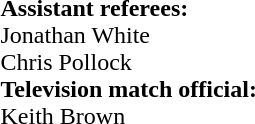<table width=100%>
<tr>
<td><br><strong>Assistant referees:</strong>
<br>Jonathan White
<br>Chris Pollock
<br><strong>Television match official:</strong>
<br>Keith Brown</td>
</tr>
</table>
